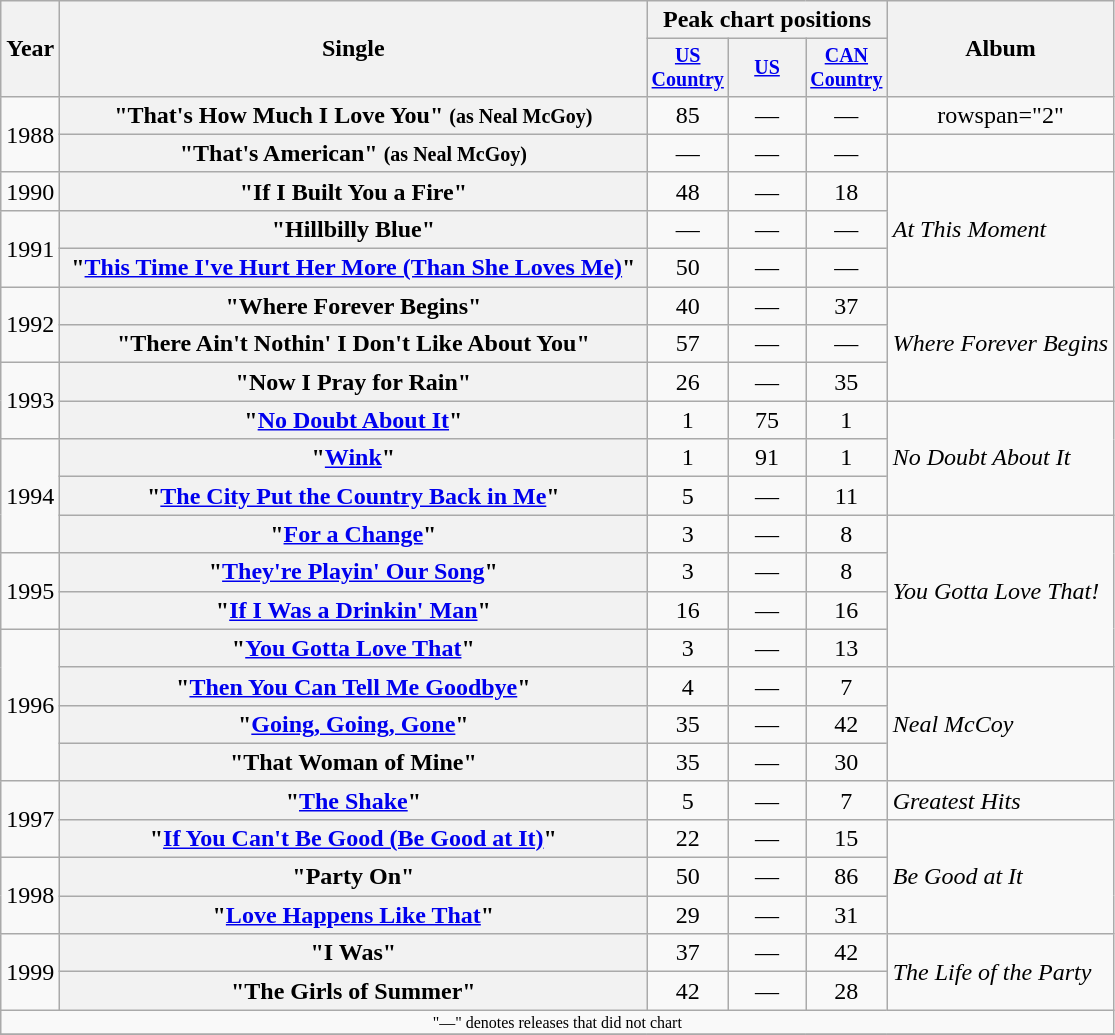<table class="wikitable plainrowheaders" style="text-align:center;">
<tr>
<th rowspan="2">Year</th>
<th rowspan="2" style="width:24em;">Single</th>
<th colspan="3">Peak chart positions</th>
<th rowspan="2">Album</th>
</tr>
<tr style="font-size:smaller;">
<th width="45"><a href='#'>US Country</a><br></th>
<th width="45"><a href='#'>US</a><br></th>
<th width="45"><a href='#'>CAN Country</a></th>
</tr>
<tr>
<td rowspan="2">1988</td>
<th scope="row">"That's How Much I Love You" <small>(as Neal McGoy)</small></th>
<td>85</td>
<td>—</td>
<td>—</td>
<td>rowspan="2" </td>
</tr>
<tr>
<th scope="row">"That's American" <small>(as Neal McGoy)</small></th>
<td>—</td>
<td>—</td>
<td>—</td>
</tr>
<tr>
<td>1990</td>
<th scope="row">"If I Built You a Fire"</th>
<td>48</td>
<td>—</td>
<td>18</td>
<td align="left" rowspan="3"><em>At This Moment</em></td>
</tr>
<tr>
<td rowspan="2">1991</td>
<th scope="row">"Hillbilly Blue"</th>
<td>—</td>
<td>—</td>
<td>—</td>
</tr>
<tr>
<th scope="row">"<a href='#'>This Time I've Hurt Her More (Than She Loves Me)</a>"</th>
<td>50</td>
<td>—</td>
<td>—</td>
</tr>
<tr>
<td rowspan="2">1992</td>
<th scope="row">"Where Forever Begins"</th>
<td>40</td>
<td>—</td>
<td>37</td>
<td align="left" rowspan="3"><em>Where Forever Begins</em></td>
</tr>
<tr>
<th scope="row">"There Ain't Nothin' I Don't Like About You"</th>
<td>57</td>
<td>—</td>
<td>—</td>
</tr>
<tr>
<td rowspan="2">1993</td>
<th scope="row">"Now I Pray for Rain"</th>
<td>26</td>
<td>—</td>
<td>35</td>
</tr>
<tr>
<th scope="row">"<a href='#'>No Doubt About It</a>"</th>
<td>1</td>
<td>75</td>
<td>1</td>
<td align="left" rowspan="3"><em>No Doubt About It</em></td>
</tr>
<tr>
<td rowspan="3">1994</td>
<th scope="row">"<a href='#'>Wink</a>"</th>
<td>1</td>
<td>91</td>
<td>1</td>
</tr>
<tr>
<th scope="row">"<a href='#'>The City Put the Country Back in Me</a>"</th>
<td>5</td>
<td>—</td>
<td>11</td>
</tr>
<tr>
<th scope="row">"<a href='#'>For a Change</a>"</th>
<td>3</td>
<td>—</td>
<td>8</td>
<td align="left" rowspan="4"><em>You Gotta Love That!</em></td>
</tr>
<tr>
<td rowspan="2">1995</td>
<th scope="row">"<a href='#'>They're Playin' Our Song</a>"</th>
<td>3</td>
<td>—</td>
<td>8</td>
</tr>
<tr>
<th scope="row">"<a href='#'>If I Was a Drinkin' Man</a>"</th>
<td>16</td>
<td>—</td>
<td>16</td>
</tr>
<tr>
<td rowspan="4">1996</td>
<th scope="row">"<a href='#'>You Gotta Love That</a>"</th>
<td>3</td>
<td>—</td>
<td>13</td>
</tr>
<tr>
<th scope="row">"<a href='#'>Then You Can Tell Me Goodbye</a>"</th>
<td>4</td>
<td>—</td>
<td>7</td>
<td align="left" rowspan="3"><em>Neal McCoy</em></td>
</tr>
<tr>
<th scope="row">"<a href='#'>Going, Going, Gone</a>"</th>
<td>35</td>
<td>—</td>
<td>42</td>
</tr>
<tr>
<th scope="row">"That Woman of Mine"</th>
<td>35</td>
<td>—</td>
<td>30</td>
</tr>
<tr>
<td rowspan="2">1997</td>
<th scope="row">"<a href='#'>The Shake</a>"</th>
<td>5</td>
<td>—</td>
<td>7</td>
<td align="left"><em>Greatest Hits</em></td>
</tr>
<tr>
<th scope="row">"<a href='#'>If You Can't Be Good (Be Good at It)</a>"</th>
<td>22</td>
<td>—</td>
<td>15</td>
<td align="left" rowspan="3"><em>Be Good at It</em></td>
</tr>
<tr>
<td rowspan="2">1998</td>
<th scope="row">"Party On"</th>
<td>50</td>
<td>—</td>
<td>86</td>
</tr>
<tr>
<th scope="row">"<a href='#'>Love Happens Like That</a>"</th>
<td>29</td>
<td>—</td>
<td>31</td>
</tr>
<tr>
<td rowspan="2">1999</td>
<th scope="row">"I Was"</th>
<td>37</td>
<td>—</td>
<td>42</td>
<td align="left" rowspan="2"><em>The Life of the Party</em></td>
</tr>
<tr>
<th scope="row">"The Girls of Summer"</th>
<td>42</td>
<td>—</td>
<td>28</td>
</tr>
<tr>
<td colspan="6" style="font-size:8pt">"—" denotes releases that did not chart</td>
</tr>
<tr>
</tr>
</table>
